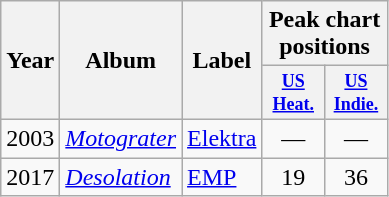<table class="wikitable">
<tr>
<th rowspan="2">Year</th>
<th rowspan="2">Album</th>
<th rowspan="2">Label</th>
<th colspan="2">Peak chart positions</th>
</tr>
<tr>
<th style="width:3em;font-size:75%"><a href='#'>US Heat.</a><br></th>
<th style="width:3em;font-size:75%"><a href='#'>US Indie.</a><br></th>
</tr>
<tr>
<td>2003</td>
<td><em><a href='#'>Motograter</a></em></td>
<td><a href='#'>Elektra</a></td>
<td align="center">—</td>
<td align="center">—</td>
</tr>
<tr>
<td>2017</td>
<td><em><a href='#'>Desolation</a></em></td>
<td><a href='#'>EMP</a></td>
<td align="center">19</td>
<td align="center">36</td>
</tr>
</table>
